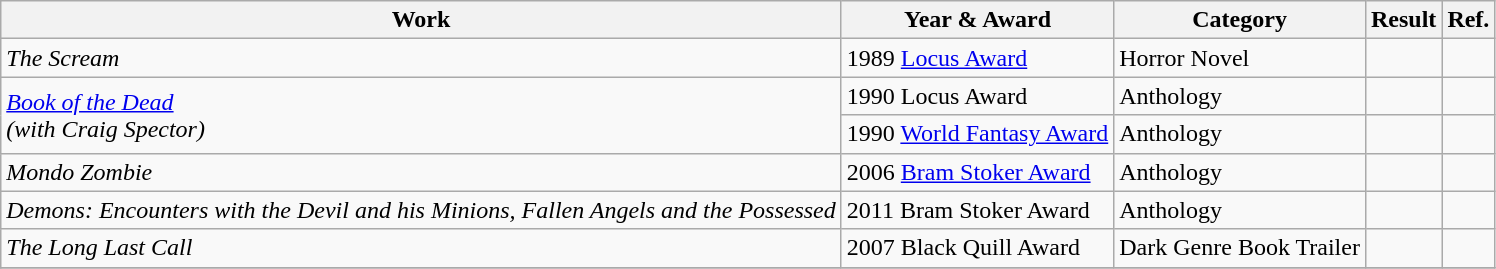<table class="wikitable">
<tr>
<th>Work</th>
<th>Year & Award</th>
<th>Category</th>
<th>Result</th>
<th>Ref.</th>
</tr>
<tr>
<td rowspan="1"><em>The Scream</em></td>
<td>1989 <a href='#'>Locus Award</a></td>
<td>Horror Novel</td>
<td></td>
<td></td>
</tr>
<tr>
<td rowspan="2"><em><a href='#'>Book of the Dead</a></em><br><em>(with Craig Spector)</em></td>
<td>1990 Locus Award</td>
<td>Anthology</td>
<td></td>
<td></td>
</tr>
<tr>
<td>1990 <a href='#'>World Fantasy Award</a></td>
<td>Anthology</td>
<td></td>
<td></td>
</tr>
<tr>
<td rowspan="1"><em>Mondo Zombie</em></td>
<td>2006 <a href='#'>Bram Stoker Award</a></td>
<td>Anthology</td>
<td></td>
<td></td>
</tr>
<tr>
<td rowspan="1"><em>Demons: Encounters with the Devil and his Minions, Fallen Angels and the Possessed</em></td>
<td>2011 Bram Stoker Award</td>
<td>Anthology</td>
<td></td>
<td></td>
</tr>
<tr>
<td rowspan="1"><em>The Long Last Call</em></td>
<td>2007 Black Quill Award</td>
<td>Dark Genre Book Trailer</td>
<td></td>
<td></td>
</tr>
<tr>
</tr>
</table>
